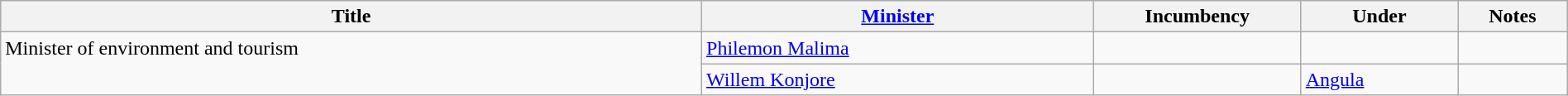<table class="wikitable" style="width:100%;">
<tr>
<th>Title</th>
<th style="width:25%;"><a href='#'>Minister</a></th>
<th style="width:160px;">Incumbency</th>
<th style="width:10%;">Under</th>
<th style="width:7%;">Notes</th>
</tr>
<tr>
<td rowspan="2" style="vertical-align:top;">Minister of environment and tourism</td>
<td><a href='#'>Philemon Malima</a></td>
<td></td>
<td></td>
<td></td>
</tr>
<tr>
<td><a href='#'>Willem Konjore</a></td>
<td></td>
<td><a href='#'>Angula</a></td>
<td></td>
</tr>
</table>
